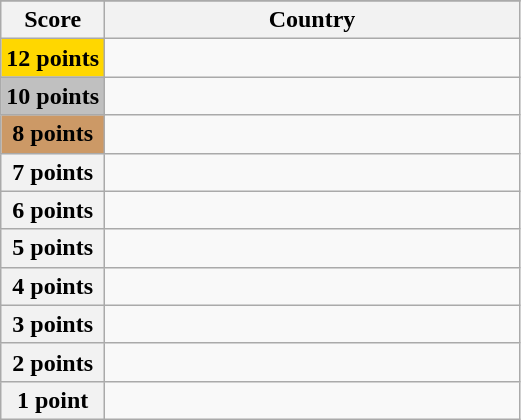<table class="wikitable">
<tr>
</tr>
<tr>
<th scope="col" width="20%">Score</th>
<th scope="col">Country</th>
</tr>
<tr>
<th scope="row" style="background:gold">12 points</th>
<td></td>
</tr>
<tr>
<th scope="row" style="background:silver">10 points</th>
<td></td>
</tr>
<tr>
<th scope="row" style="background:#CC9966">8 points</th>
<td></td>
</tr>
<tr>
<th scope="row">7 points</th>
<td></td>
</tr>
<tr>
<th scope="row">6 points</th>
<td></td>
</tr>
<tr>
<th scope="row">5 points</th>
<td></td>
</tr>
<tr>
<th scope="row">4 points</th>
<td></td>
</tr>
<tr>
<th scope="row">3 points</th>
<td></td>
</tr>
<tr>
<th scope="row">2 points</th>
<td></td>
</tr>
<tr>
<th scope="row">1 point</th>
<td></td>
</tr>
</table>
